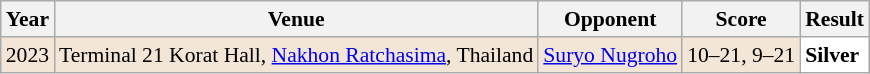<table class="sortable wikitable" style="font-size: 90%;">
<tr>
<th>Year</th>
<th>Venue</th>
<th>Opponent</th>
<th>Score</th>
<th>Result</th>
</tr>
<tr style="background:#F3E6D7">
<td align="center">2023</td>
<td align="left">Terminal 21 Korat Hall, <a href='#'>Nakhon Ratchasima</a>, Thailand</td>
<td align="left"> <a href='#'>Suryo Nugroho</a></td>
<td align="left">10–21, 9–21</td>
<td style="text-align:left; background:white"> <strong>Silver</strong></td>
</tr>
</table>
